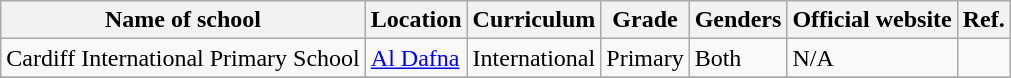<table class="wikitable">
<tr>
<th>Name of school</th>
<th>Location</th>
<th>Curriculum</th>
<th>Grade</th>
<th>Genders</th>
<th>Official website</th>
<th>Ref.</th>
</tr>
<tr>
<td>Cardiff International Primary School</td>
<td><a href='#'>Al Dafna</a></td>
<td>International</td>
<td>Primary</td>
<td>Both</td>
<td>N/A</td>
<td></td>
</tr>
<tr>
</tr>
</table>
